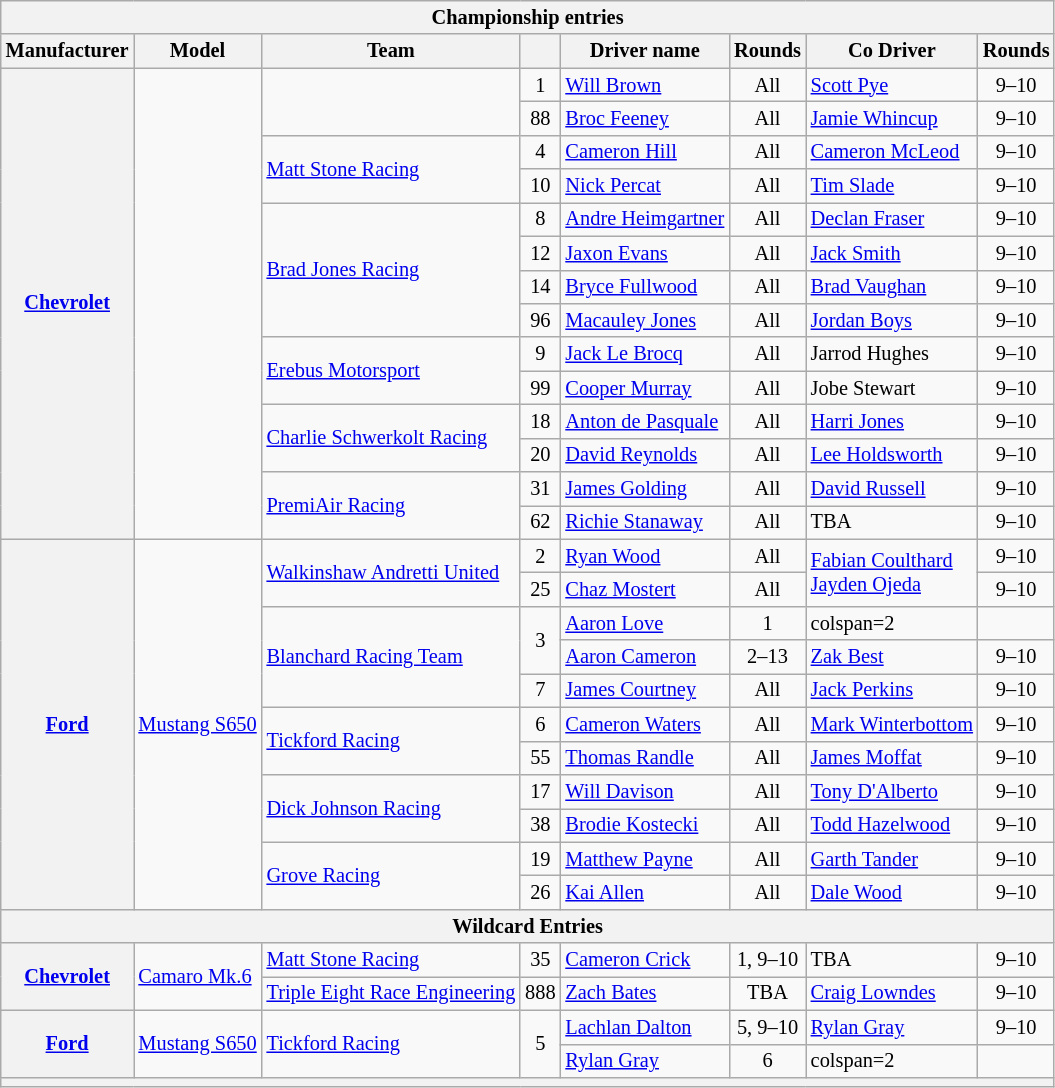<table class="wikitable" style="font-size:85%;">
<tr>
<th colspan="8">Championship entries</th>
</tr>
<tr>
<th>Manufacturer</th>
<th>Model</th>
<th>Team</th>
<th></th>
<th>Driver name</th>
<th>Rounds</th>
<th>Co Driver</th>
<th>Rounds</th>
</tr>
<tr>
<th rowspan="14"><a href='#'>Chevrolet</a></th>
<td rowspan="14"></td>
<td rowspan="2"></td>
<td align="center">1</td>
<td> <a href='#'>Will Brown</a></td>
<td align="center">All</td>
<td> <a href='#'>Scott Pye</a></td>
<td align=center>9–10</td>
</tr>
<tr>
<td align="center">88</td>
<td> <a href='#'>Broc Feeney</a></td>
<td align="center">All</td>
<td> <a href='#'>Jamie Whincup</a></td>
<td align="center">9–10</td>
</tr>
<tr>
<td rowspan="2"><a href='#'>Matt Stone Racing</a></td>
<td align="center">4</td>
<td> <a href='#'>Cameron Hill</a></td>
<td align="center">All</td>
<td> <a href='#'>Cameron McLeod</a></td>
<td align=center>9–10</td>
</tr>
<tr>
<td align="center">10</td>
<td> <a href='#'>Nick Percat</a></td>
<td align="center">All</td>
<td> <a href='#'>Tim Slade</a></td>
<td align=center>9–10</td>
</tr>
<tr>
<td rowspan="4"><a href='#'>Brad Jones Racing</a></td>
<td align="center">8</td>
<td> <a href='#'>Andre Heimgartner</a></td>
<td align="center">All</td>
<td> <a href='#'>Declan Fraser</a></td>
<td align=center>9–10</td>
</tr>
<tr>
<td align="center">12</td>
<td> <a href='#'>Jaxon Evans</a></td>
<td align="center">All</td>
<td> <a href='#'>Jack Smith</a></td>
<td align="center">9–10</td>
</tr>
<tr>
<td align="center">14</td>
<td> <a href='#'>Bryce Fullwood</a></td>
<td align="center">All</td>
<td> <a href='#'>Brad Vaughan</a></td>
<td align="center">9–10</td>
</tr>
<tr>
<td align="center">96</td>
<td> <a href='#'>Macauley Jones</a></td>
<td align="center">All</td>
<td> <a href='#'>Jordan Boys</a></td>
<td align="center">9–10</td>
</tr>
<tr>
<td rowspan="2"><a href='#'>Erebus Motorsport</a></td>
<td align="center">9</td>
<td> <a href='#'>Jack Le Brocq</a></td>
<td align="center">All</td>
<td> Jarrod Hughes</td>
<td align=center>9–10</td>
</tr>
<tr>
<td align="center">99</td>
<td> <a href='#'>Cooper Murray</a></td>
<td align="center">All</td>
<td> Jobe Stewart</td>
<td align=center>9–10</td>
</tr>
<tr>
<td rowspan="2"><a href='#'>Charlie Schwerkolt Racing</a></td>
<td align="center">18</td>
<td nowrap> <a href='#'>Anton de Pasquale</a></td>
<td align="center">All</td>
<td> <a href='#'>Harri Jones</a></td>
<td align=center>9–10</td>
</tr>
<tr>
<td align="center">20</td>
<td> <a href='#'>David Reynolds</a></td>
<td align="center">All</td>
<td> <a href='#'>Lee Holdsworth</a></td>
<td align="center">9–10</td>
</tr>
<tr>
<td rowspan="2"><a href='#'>PremiAir Racing</a></td>
<td align="center">31</td>
<td> <a href='#'>James Golding</a></td>
<td align="center">All</td>
<td> <a href='#'>David Russell</a></td>
<td align=center>9–10</td>
</tr>
<tr>
<td align="center">62</td>
<td> <a href='#'>Richie Stanaway</a></td>
<td align="center">All</td>
<td> TBA</td>
<td align=center>9–10</td>
</tr>
<tr>
<th rowspan="11"><a href='#'>Ford</a></th>
<td rowspan="11"><a href='#'>Mustang S650</a></td>
<td rowspan="2"><a href='#'>Walkinshaw Andretti United</a></td>
<td align="center">2</td>
<td> <a href='#'>Ryan Wood</a></td>
<td align="center">All</td>
<td rowspan=2> <a href='#'>Fabian Coulthard</a> <br> <a href='#'>Jayden Ojeda</a></td>
<td align=center>9–10</td>
</tr>
<tr>
<td align="center">25</td>
<td> <a href='#'>Chaz Mostert</a></td>
<td align="center">All</td>
<td align=center>9–10</td>
</tr>
<tr>
<td rowspan="3"><a href='#'>Blanchard Racing Team</a></td>
<td rowspan="2" align="center">3</td>
<td> <a href='#'>Aaron Love</a></td>
<td align="center">1</td>
<td>colspan=2 </td>
</tr>
<tr>
<td> <a href='#'>Aaron Cameron</a></td>
<td align="center">2–13</td>
<td> <a href='#'>Zak Best</a></td>
<td align=center>9–10</td>
</tr>
<tr>
<td align="center">7</td>
<td> <a href='#'>James Courtney</a></td>
<td align="center">All</td>
<td> <a href='#'>Jack Perkins</a></td>
<td align="center">9–10</td>
</tr>
<tr>
<td rowspan="2"><a href='#'>Tickford Racing</a></td>
<td align="center">6</td>
<td> <a href='#'>Cameron Waters</a></td>
<td align="center">All</td>
<td nowrap> <a href='#'>Mark Winterbottom</a></td>
<td align=center>9–10</td>
</tr>
<tr>
<td align="center">55</td>
<td> <a href='#'>Thomas Randle</a></td>
<td align="center">All</td>
<td> <a href='#'>James Moffat</a></td>
<td align=center>9–10</td>
</tr>
<tr>
<td rowspan="2"><a href='#'>Dick Johnson Racing</a></td>
<td align="center">17</td>
<td> <a href='#'>Will Davison</a></td>
<td align="center">All</td>
<td> <a href='#'>Tony D'Alberto</a></td>
<td align=center>9–10</td>
</tr>
<tr>
<td align="center">38</td>
<td> <a href='#'>Brodie Kostecki</a></td>
<td align="center">All</td>
<td> <a href='#'>Todd Hazelwood</a></td>
<td align=center>9–10</td>
</tr>
<tr>
<td rowspan="2"><a href='#'>Grove Racing</a></td>
<td align="center">19</td>
<td> <a href='#'>Matthew Payne</a></td>
<td align="center">All</td>
<td> <a href='#'>Garth Tander</a></td>
<td align=center>9–10</td>
</tr>
<tr>
<td align="center">26</td>
<td> <a href='#'>Kai Allen</a></td>
<td align="center">All</td>
<td> <a href='#'>Dale Wood</a></td>
<td align="center">9–10</td>
</tr>
<tr>
<th colspan="8">Wildcard Entries</th>
</tr>
<tr>
<th rowspan="2"><a href='#'>Chevrolet</a></th>
<td rowspan="2"><a href='#'>Camaro Mk.6</a></td>
<td><a href='#'>Matt Stone Racing</a></td>
<td align="center">35</td>
<td> <a href='#'>Cameron Crick</a></td>
<td align="center">1, 9–10</td>
<td> TBA</td>
<td align="center">9–10</td>
</tr>
<tr>
<td><a href='#'>Triple Eight Race Engineering</a></td>
<td align="center">888</td>
<td> <a href='#'>Zach Bates</a></td>
<td align="center">TBA</td>
<td> <a href='#'>Craig Lowndes</a></td>
<td align="center">9–10</td>
</tr>
<tr>
<th rowspan="2"><a href='#'>Ford</a></th>
<td rowspan="2"><a href='#'>Mustang S650</a></td>
<td rowspan="2"><a href='#'>Tickford Racing</a></td>
<td rowspan=2 align=center>5</td>
<td> <a href='#'>Lachlan Dalton</a></td>
<td align=center>5, 9–10</td>
<td> <a href='#'>Rylan Gray</a></td>
<td align=center>9–10</td>
</tr>
<tr>
<td> <a href='#'>Rylan Gray</a></td>
<td align=center>6</td>
<td>colspan=2 </td>
</tr>
<tr>
<th colspan="8"></th>
</tr>
</table>
